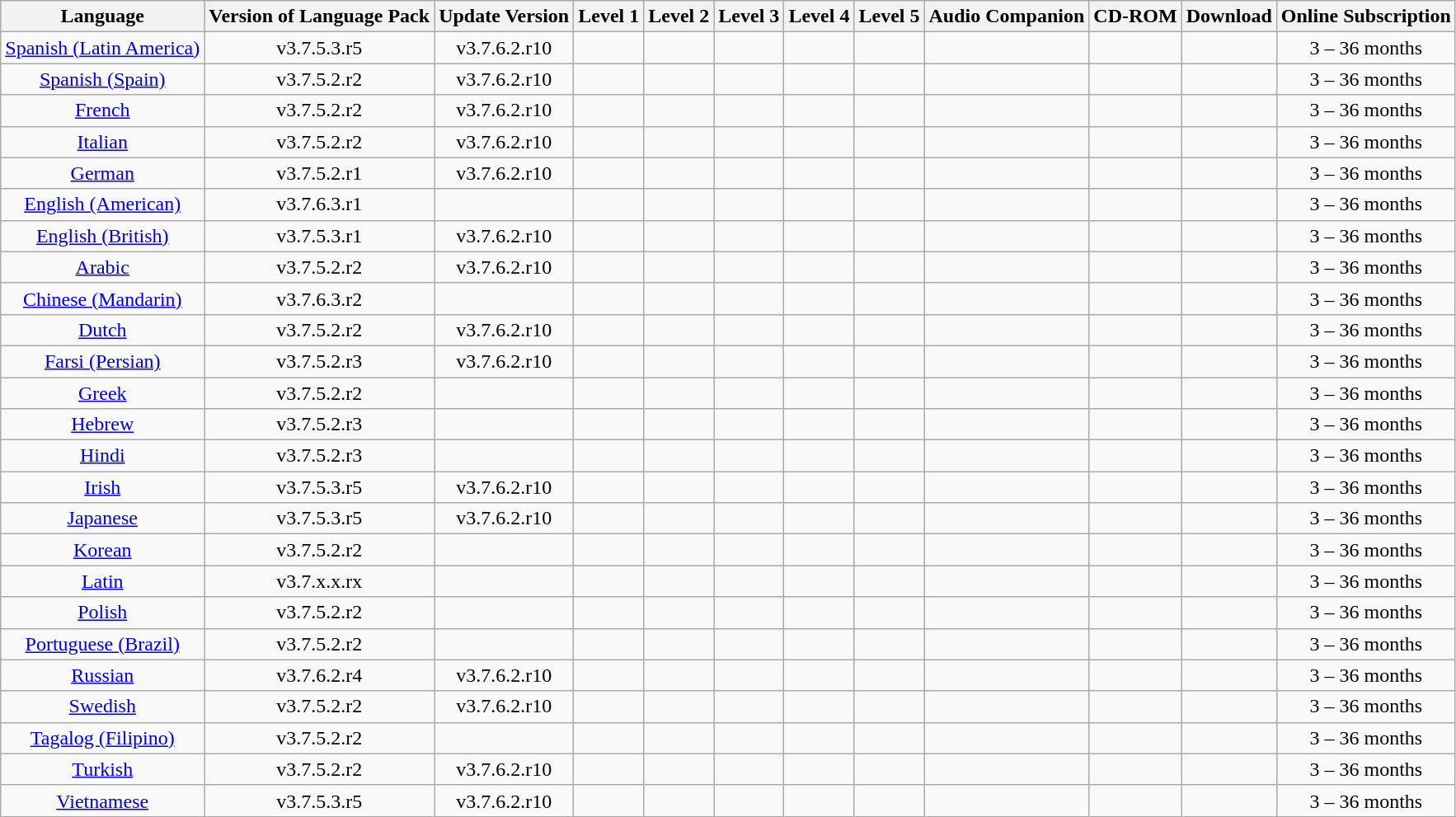<table class="wikitable sortable" style="text-align: center; width: auto; table-layout: fixed;">
<tr>
<th>Language</th>
<th>Version of Language Pack</th>
<th>Update Version</th>
<th>Level 1</th>
<th>Level 2</th>
<th>Level 3</th>
<th>Level 4</th>
<th>Level 5</th>
<th>Audio Companion</th>
<th>CD-ROM</th>
<th>Download</th>
<th>Online Subscription</th>
</tr>
<tr>
<td><a href='#'>Spanish (Latin America)</a></td>
<td>v3.7.5.3.r5</td>
<td>v3.7.6.2.r10</td>
<td></td>
<td></td>
<td></td>
<td></td>
<td></td>
<td></td>
<td></td>
<td></td>
<td>3 – 36 months</td>
</tr>
<tr>
<td><a href='#'>Spanish (Spain)</a></td>
<td>v3.7.5.2.r2</td>
<td>v3.7.6.2.r10</td>
<td></td>
<td></td>
<td></td>
<td></td>
<td></td>
<td></td>
<td></td>
<td></td>
<td>3 – 36 months</td>
</tr>
<tr>
<td><a href='#'>French</a></td>
<td>v3.7.5.2.r2</td>
<td>v3.7.6.2.r10</td>
<td></td>
<td></td>
<td></td>
<td></td>
<td></td>
<td></td>
<td></td>
<td></td>
<td>3 – 36 months</td>
</tr>
<tr>
<td><a href='#'>Italian</a></td>
<td>v3.7.5.2.r2</td>
<td>v3.7.6.2.r10</td>
<td></td>
<td></td>
<td></td>
<td></td>
<td></td>
<td></td>
<td></td>
<td></td>
<td>3 – 36 months</td>
</tr>
<tr>
<td><a href='#'>German</a></td>
<td>v3.7.5.2.r1</td>
<td>v3.7.6.2.r10</td>
<td></td>
<td></td>
<td></td>
<td></td>
<td></td>
<td></td>
<td></td>
<td></td>
<td>3 – 36 months</td>
</tr>
<tr>
<td><a href='#'>English (American)</a></td>
<td>v3.7.6.3.r1</td>
<td></td>
<td></td>
<td></td>
<td></td>
<td></td>
<td></td>
<td></td>
<td></td>
<td></td>
<td>3 – 36 months</td>
</tr>
<tr>
<td><a href='#'>English (British)</a></td>
<td>v3.7.5.3.r1</td>
<td>v3.7.6.2.r10</td>
<td></td>
<td></td>
<td></td>
<td></td>
<td></td>
<td></td>
<td></td>
<td></td>
<td>3 – 36 months</td>
</tr>
<tr>
<td><a href='#'>Arabic</a> </td>
<td>v3.7.5.2.r2</td>
<td>v3.7.6.2.r10</td>
<td></td>
<td></td>
<td></td>
<td></td>
<td></td>
<td></td>
<td></td>
<td></td>
<td>3 – 36 months</td>
</tr>
<tr>
<td><a href='#'>Chinese (Mandarin)</a></td>
<td>v3.7.6.3.r2</td>
<td></td>
<td></td>
<td></td>
<td></td>
<td></td>
<td></td>
<td></td>
<td></td>
<td></td>
<td>3 – 36 months</td>
</tr>
<tr>
<td><a href='#'>Dutch</a></td>
<td>v3.7.5.2.r2</td>
<td>v3.7.6.2.r10</td>
<td></td>
<td></td>
<td></td>
<td></td>
<td></td>
<td></td>
<td></td>
<td></td>
<td>3 – 36 months</td>
</tr>
<tr>
<td><a href='#'>Farsi (Persian)</a></td>
<td>v3.7.5.2.r3</td>
<td>v3.7.6.2.r10</td>
<td></td>
<td></td>
<td></td>
<td></td>
<td></td>
<td></td>
<td></td>
<td></td>
<td>3 – 36 months</td>
</tr>
<tr>
<td><a href='#'>Greek</a></td>
<td>v3.7.5.2.r2</td>
<td></td>
<td></td>
<td></td>
<td></td>
<td></td>
<td></td>
<td></td>
<td></td>
<td></td>
<td>3 – 36 months</td>
</tr>
<tr>
<td><a href='#'>Hebrew</a> </td>
<td>v3.7.5.2.r3</td>
<td></td>
<td></td>
<td></td>
<td></td>
<td></td>
<td></td>
<td></td>
<td></td>
<td></td>
<td>3 – 36 months</td>
</tr>
<tr>
<td><a href='#'>Hindi</a></td>
<td>v3.7.5.2.r3</td>
<td></td>
<td></td>
<td></td>
<td></td>
<td></td>
<td></td>
<td></td>
<td></td>
<td></td>
<td>3 – 36 months</td>
</tr>
<tr>
<td><a href='#'>Irish</a></td>
<td>v3.7.5.3.r5</td>
<td>v3.7.6.2.r10</td>
<td></td>
<td></td>
<td></td>
<td></td>
<td></td>
<td></td>
<td></td>
<td></td>
<td>3 – 36 months</td>
</tr>
<tr>
<td><a href='#'>Japanese</a></td>
<td>v3.7.5.3.r5</td>
<td>v3.7.6.2.r10</td>
<td></td>
<td></td>
<td></td>
<td></td>
<td></td>
<td></td>
<td></td>
<td></td>
<td>3 – 36 months</td>
</tr>
<tr>
<td><a href='#'>Korean</a></td>
<td>v3.7.5.2.r2</td>
<td></td>
<td></td>
<td></td>
<td></td>
<td></td>
<td></td>
<td></td>
<td></td>
<td></td>
<td>3 – 36 months</td>
</tr>
<tr>
<td><a href='#'>Latin</a></td>
<td>v3.7.x.x.rx</td>
<td></td>
<td></td>
<td></td>
<td></td>
<td></td>
<td></td>
<td></td>
<td></td>
<td></td>
<td>3 – 36 months</td>
</tr>
<tr>
<td><a href='#'>Polish</a></td>
<td>v3.7.5.2.r2</td>
<td></td>
<td></td>
<td></td>
<td></td>
<td></td>
<td></td>
<td></td>
<td></td>
<td></td>
<td>3 – 36 months</td>
</tr>
<tr>
<td><a href='#'>Portuguese (Brazil)</a></td>
<td>v3.7.5.2.r2</td>
<td></td>
<td></td>
<td></td>
<td></td>
<td></td>
<td></td>
<td></td>
<td></td>
<td></td>
<td>3 – 36 months</td>
</tr>
<tr>
<td><a href='#'>Russian</a></td>
<td>v3.7.6.2.r4</td>
<td>v3.7.6.2.r10</td>
<td></td>
<td></td>
<td></td>
<td></td>
<td></td>
<td></td>
<td></td>
<td></td>
<td>3 – 36 months</td>
</tr>
<tr>
<td><a href='#'>Swedish</a></td>
<td>v3.7.5.2.r2</td>
<td>v3.7.6.2.r10</td>
<td></td>
<td></td>
<td></td>
<td></td>
<td></td>
<td></td>
<td></td>
<td></td>
<td>3 – 36 months</td>
</tr>
<tr>
<td><a href='#'>Tagalog (Filipino)</a></td>
<td>v3.7.5.2.r2</td>
<td></td>
<td></td>
<td></td>
<td></td>
<td></td>
<td></td>
<td></td>
<td></td>
<td></td>
<td>3 – 36 months</td>
</tr>
<tr>
<td><a href='#'>Turkish</a></td>
<td>v3.7.5.2.r2</td>
<td>v3.7.6.2.r10</td>
<td></td>
<td></td>
<td></td>
<td></td>
<td></td>
<td></td>
<td></td>
<td></td>
<td>3 – 36 months</td>
</tr>
<tr>
<td><a href='#'>Vietnamese</a></td>
<td>v3.7.5.3.r5</td>
<td>v3.7.6.2.r10</td>
<td></td>
<td></td>
<td></td>
<td></td>
<td></td>
<td></td>
<td></td>
<td></td>
<td>3 – 36 months</td>
</tr>
<tr>
</tr>
</table>
